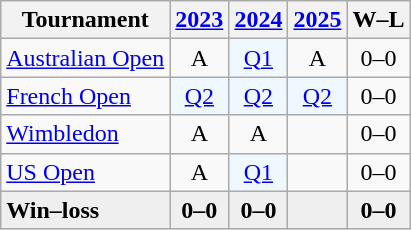<table class="wikitable" style=text-align:center>
<tr>
<th>Tournament</th>
<th><a href='#'>2023</a></th>
<th><a href='#'>2024</a></th>
<th><a href='#'>2025</a></th>
<th>W–L</th>
</tr>
<tr>
<td align=left><a href='#'>Australian Open</a></td>
<td>A</td>
<td bgcolor=f0f8ff><a href='#'>Q1</a></td>
<td>A</td>
<td>0–0</td>
</tr>
<tr>
<td align=left><a href='#'>French Open</a></td>
<td bgcolor=f0f8ff><a href='#'>Q2</a></td>
<td bgcolor=f0f8ff><a href='#'>Q2</a></td>
<td bgcolor=f0f8ff><a href='#'>Q2</a></td>
<td>0–0</td>
</tr>
<tr>
<td align=left><a href='#'>Wimbledon</a></td>
<td>A</td>
<td>A</td>
<td></td>
<td>0–0</td>
</tr>
<tr>
<td align=left><a href='#'>US Open</a></td>
<td>A</td>
<td bgcolor=f0f8ff><a href='#'>Q1</a></td>
<td></td>
<td>0–0</td>
</tr>
<tr style=background:#efefef;font-weight:bold>
<td align=left>Win–loss</td>
<td>0–0</td>
<td>0–0</td>
<td></td>
<td>0–0</td>
</tr>
</table>
